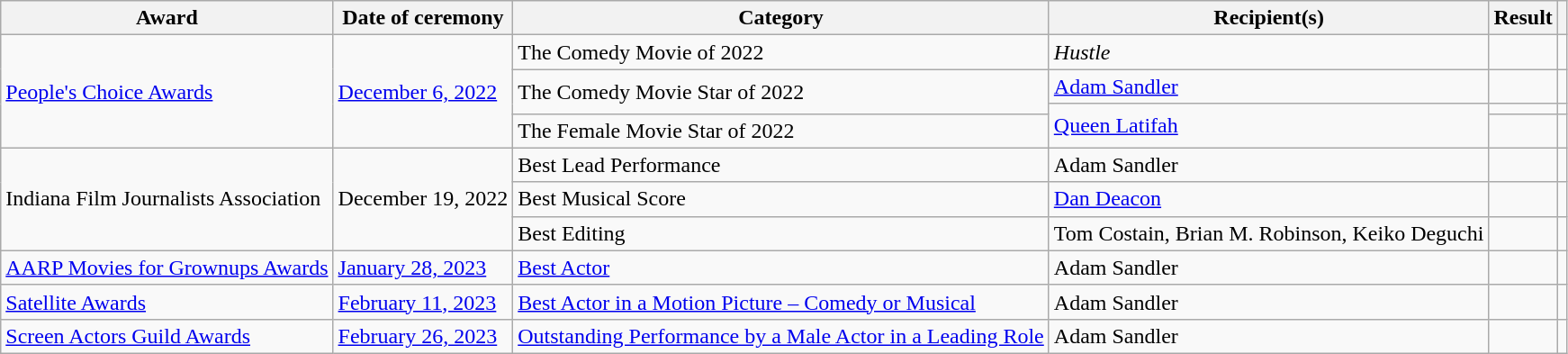<table class="wikitable">
<tr>
<th>Award</th>
<th>Date of ceremony</th>
<th>Category</th>
<th>Recipient(s)</th>
<th>Result</th>
<th></th>
</tr>
<tr>
<td rowspan="4"><a href='#'>People's Choice Awards</a></td>
<td rowspan="4"><a href='#'>December 6, 2022</a></td>
<td>The Comedy Movie of 2022</td>
<td><em>Hustle</em></td>
<td></td>
<td></td>
</tr>
<tr>
<td rowspan="2">The Comedy Movie Star of 2022</td>
<td><a href='#'>Adam Sandler</a></td>
<td></td>
<td></td>
</tr>
<tr>
<td rowspan="2"><a href='#'>Queen Latifah</a></td>
<td></td>
<td></td>
</tr>
<tr>
<td>The Female Movie Star of 2022</td>
<td></td>
<td></td>
</tr>
<tr>
<td rowspan="3">Indiana Film Journalists Association</td>
<td rowspan="3">December 19, 2022</td>
<td>Best Lead Performance</td>
<td>Adam Sandler</td>
<td></td>
<td></td>
</tr>
<tr>
<td>Best Musical Score</td>
<td><a href='#'>Dan Deacon</a></td>
<td></td>
<td></td>
</tr>
<tr>
<td>Best Editing</td>
<td>Tom Costain, Brian M. Robinson, Keiko Deguchi</td>
<td></td>
<td></td>
</tr>
<tr>
<td><a href='#'>AARP Movies for Grownups Awards</a></td>
<td><a href='#'>January 28, 2023</a></td>
<td><a href='#'>Best Actor</a></td>
<td>Adam Sandler</td>
<td></td>
<td></td>
</tr>
<tr>
<td><a href='#'>Satellite Awards</a></td>
<td><a href='#'>February 11, 2023</a></td>
<td><a href='#'>Best Actor in a Motion Picture – Comedy or Musical</a></td>
<td>Adam Sandler</td>
<td></td>
<td></td>
</tr>
<tr>
<td><a href='#'>Screen Actors Guild Awards</a></td>
<td><a href='#'>February 26, 2023</a></td>
<td><a href='#'>Outstanding Performance by a Male Actor in a Leading Role</a></td>
<td>Adam Sandler</td>
<td></td>
<td></td>
</tr>
</table>
